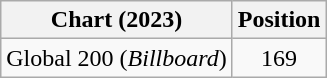<table class="wikitable">
<tr>
<th>Chart (2023)</th>
<th>Position</th>
</tr>
<tr>
<td>Global 200 (<em>Billboard</em>)</td>
<td align="center">169</td>
</tr>
</table>
